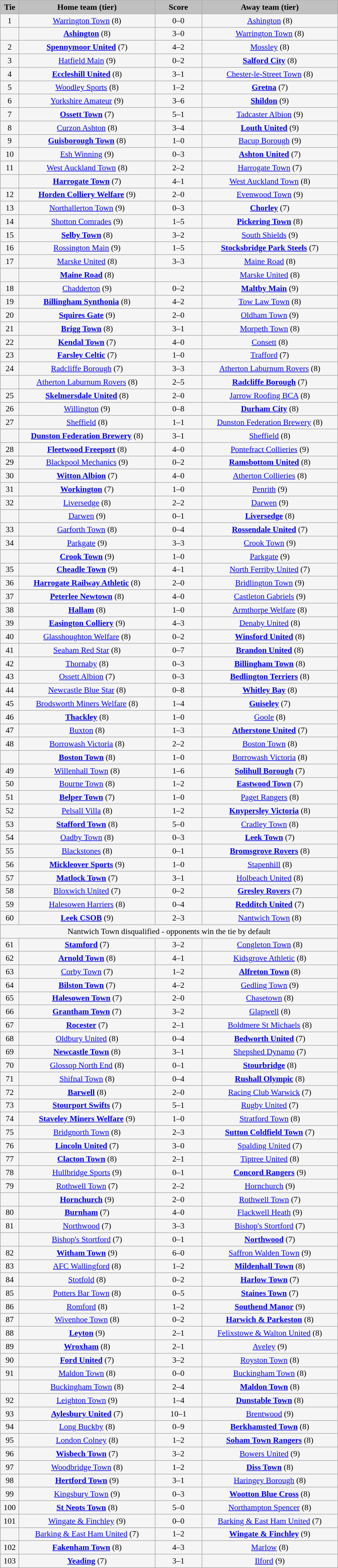<table class="wikitable" style="width: 600px; background:WhiteSmoke; text-align:center; font-size:90%">
<tr>
<td scope="col" style="width:  5.00%; background:silver;"><strong>Tie</strong></td>
<td scope="col" style="width: 36.25%; background:silver;"><strong>Home team (tier)</strong></td>
<td scope="col" style="width: 12.50%; background:silver;"><strong>Score</strong></td>
<td scope="col" style="width: 36.25%; background:silver;"><strong>Away team (tier)</strong></td>
</tr>
<tr>
<td>1</td>
<td><a href='#'>Warrington Town</a> (8)</td>
<td>0–0</td>
<td><a href='#'>Ashington</a> (8)</td>
</tr>
<tr>
<td><em></em></td>
<td><strong><a href='#'>Ashington</a></strong> (8)</td>
<td>3–0</td>
<td><a href='#'>Warrington Town</a> (8)</td>
</tr>
<tr>
<td>2</td>
<td><strong><a href='#'>Spennymoor United</a></strong> (7)</td>
<td>4–2</td>
<td><a href='#'>Mossley</a> (8)</td>
</tr>
<tr>
<td>3</td>
<td><a href='#'>Hatfield Main</a> (9)</td>
<td>0–2</td>
<td><strong><a href='#'>Salford City</a></strong> (8)</td>
</tr>
<tr>
<td>4</td>
<td><strong><a href='#'>Eccleshill United</a></strong> (8)</td>
<td>3–1</td>
<td><a href='#'>Chester-le-Street Town</a> (8)</td>
</tr>
<tr>
<td>5</td>
<td><a href='#'>Woodley Sports</a> (8)</td>
<td>1–2</td>
<td><strong><a href='#'>Gretna</a></strong> (7)</td>
</tr>
<tr>
<td>6</td>
<td><a href='#'>Yorkshire Amateur</a> (9)</td>
<td>3–6</td>
<td><strong><a href='#'>Shildon</a></strong> (9)</td>
</tr>
<tr>
<td>7</td>
<td><strong><a href='#'>Ossett Town</a></strong> (7)</td>
<td>5–1</td>
<td><a href='#'>Tadcaster Albion</a> (9)</td>
</tr>
<tr>
<td>8</td>
<td><a href='#'>Curzon Ashton</a> (8)</td>
<td>3–4</td>
<td><strong><a href='#'>Louth United</a></strong> (9)</td>
</tr>
<tr>
<td>9</td>
<td><strong><a href='#'>Guisborough Town</a></strong> (8)</td>
<td>1–0</td>
<td><a href='#'>Bacup Borough</a> (9)</td>
</tr>
<tr>
<td>10</td>
<td><a href='#'>Esh Winning</a> (9)</td>
<td>0–3</td>
<td><strong><a href='#'>Ashton United</a></strong> (7)</td>
</tr>
<tr>
<td>11</td>
<td><a href='#'>West Auckland Town</a> (8)</td>
<td>2–2</td>
<td><a href='#'>Harrogate Town</a> (7)</td>
</tr>
<tr>
<td><em></em></td>
<td><strong><a href='#'>Harrogate Town</a></strong> (7)</td>
<td>4–1</td>
<td><a href='#'>West Auckland Town</a> (8)</td>
</tr>
<tr>
<td>12</td>
<td><strong><a href='#'>Horden Colliery Welfare</a></strong> (9)</td>
<td>2–0</td>
<td><a href='#'>Evenwood Town</a> (9)</td>
</tr>
<tr>
<td>13</td>
<td><a href='#'>Northallerton Town</a> (9)</td>
<td>0–3</td>
<td><strong><a href='#'>Chorley</a></strong> (7)</td>
</tr>
<tr>
<td>14</td>
<td><a href='#'>Shotton Comrades</a> (9)</td>
<td>1–5</td>
<td><strong><a href='#'>Pickering Town</a></strong> (8)</td>
</tr>
<tr>
<td>15</td>
<td><strong><a href='#'>Selby Town</a></strong> (8)</td>
<td>3–2</td>
<td><a href='#'>South Shields</a> (9)</td>
</tr>
<tr>
<td>16</td>
<td><a href='#'>Rossington Main</a> (9)</td>
<td>1–5</td>
<td><strong><a href='#'>Stocksbridge Park Steels</a></strong> (7)</td>
</tr>
<tr>
<td>17</td>
<td><a href='#'>Marske United</a> (8)</td>
<td>3–3</td>
<td><a href='#'>Maine Road</a> (8)</td>
</tr>
<tr>
<td><em></em></td>
<td><strong><a href='#'>Maine Road</a></strong> (8)</td>
<td></td>
<td><a href='#'>Marske United</a> (8)</td>
</tr>
<tr>
<td>18</td>
<td><a href='#'>Chadderton</a> (9)</td>
<td>0–2</td>
<td><strong><a href='#'>Maltby Main</a></strong> (9)</td>
</tr>
<tr>
<td>19</td>
<td><strong><a href='#'>Billingham Synthonia</a></strong> (8)</td>
<td>4–2</td>
<td><a href='#'>Tow Law Town</a> (8)</td>
</tr>
<tr>
<td>20</td>
<td><strong><a href='#'>Squires Gate</a></strong> (9)</td>
<td>2–0</td>
<td><a href='#'>Oldham Town</a> (9)</td>
</tr>
<tr>
<td>21</td>
<td><strong><a href='#'>Brigg Town</a></strong> (8)</td>
<td>3–1</td>
<td><a href='#'>Morpeth Town</a> (8)</td>
</tr>
<tr>
<td>22</td>
<td><strong><a href='#'>Kendal Town</a></strong> (7)</td>
<td>4–0</td>
<td><a href='#'>Consett</a> (8)</td>
</tr>
<tr>
<td>23</td>
<td><strong><a href='#'>Farsley Celtic</a></strong> (7)</td>
<td>1–0</td>
<td><a href='#'>Trafford</a> (7)</td>
</tr>
<tr>
<td>24</td>
<td><a href='#'>Radcliffe Borough</a> (7)</td>
<td>3–3</td>
<td><a href='#'>Atherton Laburnum Rovers</a> (8)</td>
</tr>
<tr>
<td><em></em></td>
<td><a href='#'>Atherton Laburnum Rovers</a> (8)</td>
<td>2–5</td>
<td><strong><a href='#'>Radcliffe Borough</a></strong> (7)</td>
</tr>
<tr>
<td>25</td>
<td><strong><a href='#'>Skelmersdale United</a></strong> (8)</td>
<td>2–0</td>
<td><a href='#'>Jarrow Roofing BCA</a> (8)</td>
</tr>
<tr>
<td>26</td>
<td><a href='#'>Willington</a> (9)</td>
<td>0–8</td>
<td><strong><a href='#'>Durham City</a></strong> (8)</td>
</tr>
<tr>
<td>27</td>
<td><a href='#'>Sheffield</a> (8)</td>
<td>1–1</td>
<td><a href='#'>Dunston Federation Brewery</a> (8)</td>
</tr>
<tr>
<td><em></em></td>
<td><strong><a href='#'>Dunston Federation Brewery</a></strong> (8)</td>
<td>3–1</td>
<td><a href='#'>Sheffield</a> (8)</td>
</tr>
<tr>
<td>28</td>
<td><strong><a href='#'>Fleetwood Freeport</a></strong> (8)</td>
<td>4–0</td>
<td><a href='#'>Pontefract Collieries</a> (9)</td>
</tr>
<tr>
<td>29</td>
<td><a href='#'>Blackpool Mechanics</a> (9)</td>
<td>0–2</td>
<td><strong><a href='#'>Ramsbottom United</a></strong> (8)</td>
</tr>
<tr>
<td>30</td>
<td><strong><a href='#'>Witton Albion</a></strong> (7)</td>
<td>4–0</td>
<td><a href='#'>Atherton Collieries</a> (8)</td>
</tr>
<tr>
<td>31</td>
<td><strong><a href='#'>Workington</a></strong> (7)</td>
<td>1–0</td>
<td><a href='#'>Penrith</a> (9)</td>
</tr>
<tr>
<td>32</td>
<td><a href='#'>Liversedge</a> (8)</td>
<td>2–2</td>
<td><a href='#'>Darwen</a> (9)</td>
</tr>
<tr>
<td><em></em></td>
<td><a href='#'>Darwen</a> (9)</td>
<td>0–1</td>
<td><strong><a href='#'>Liversedge</a></strong> (8)</td>
</tr>
<tr>
<td>33</td>
<td><a href='#'>Garforth Town</a> (8)</td>
<td>0–4</td>
<td><strong><a href='#'>Rossendale United</a></strong> (7)</td>
</tr>
<tr>
<td>34</td>
<td><a href='#'>Parkgate</a> (9)</td>
<td>3–3</td>
<td><a href='#'>Crook Town</a> (9)</td>
</tr>
<tr>
<td><em></em></td>
<td><strong><a href='#'>Crook Town</a></strong> (9)</td>
<td>1–0</td>
<td><a href='#'>Parkgate</a> (9)</td>
</tr>
<tr>
<td>35</td>
<td><strong><a href='#'>Cheadle Town</a></strong> (9)</td>
<td>4–1</td>
<td><a href='#'>North Ferriby United</a> (7)</td>
</tr>
<tr>
<td>36</td>
<td><strong><a href='#'>Harrogate Railway Athletic</a></strong> (8)</td>
<td>2–0</td>
<td><a href='#'>Bridlington Town</a> (9)</td>
</tr>
<tr>
<td>37</td>
<td><strong><a href='#'>Peterlee Newtown</a></strong> (8)</td>
<td>4–0</td>
<td><a href='#'>Castleton Gabriels</a> (9)</td>
</tr>
<tr>
<td>38</td>
<td><strong><a href='#'>Hallam</a></strong> (8)</td>
<td>1–0</td>
<td><a href='#'>Armthorpe Welfare</a> (8)</td>
</tr>
<tr>
<td>39</td>
<td><strong><a href='#'>Easington Colliery</a></strong> (9)</td>
<td>4–3</td>
<td><a href='#'>Denaby United</a> (8)</td>
</tr>
<tr>
<td>40</td>
<td><a href='#'>Glasshoughton Welfare</a> (8)</td>
<td>0–2</td>
<td><strong><a href='#'>Winsford United</a></strong> (8)</td>
</tr>
<tr>
<td>41</td>
<td><a href='#'>Seaham Red Star</a> (8)</td>
<td>0–7</td>
<td><strong><a href='#'>Brandon United</a></strong> (8)</td>
</tr>
<tr>
<td>42</td>
<td><a href='#'>Thornaby</a> (8)</td>
<td>0–3</td>
<td><strong><a href='#'>Billingham Town</a></strong> (8)</td>
</tr>
<tr>
<td>43</td>
<td><a href='#'>Ossett Albion</a> (7)</td>
<td>0–3</td>
<td><strong><a href='#'>Bedlington Terriers</a></strong> (8)</td>
</tr>
<tr>
<td>44</td>
<td><a href='#'>Newcastle Blue Star</a> (8)</td>
<td>0–8</td>
<td><strong><a href='#'>Whitley Bay</a></strong> (8)</td>
</tr>
<tr>
<td>45</td>
<td><a href='#'>Brodsworth Miners Welfare</a> (8)</td>
<td>1–4</td>
<td><strong><a href='#'>Guiseley</a></strong> (7)</td>
</tr>
<tr>
<td>46</td>
<td><strong><a href='#'>Thackley</a></strong> (8)</td>
<td>1–0</td>
<td><a href='#'>Goole</a> (8)</td>
</tr>
<tr>
<td>47</td>
<td><a href='#'>Buxton</a> (8)</td>
<td>1–3</td>
<td><strong><a href='#'>Atherstone United</a></strong> (7)</td>
</tr>
<tr>
<td>48</td>
<td><a href='#'>Borrowash Victoria</a> (8)</td>
<td>2–2</td>
<td><a href='#'>Boston Town</a> (8)</td>
</tr>
<tr>
<td><em></em></td>
<td><strong><a href='#'>Boston Town</a></strong> (8)</td>
<td>1–0</td>
<td><a href='#'>Borrowash Victoria</a> (8)</td>
</tr>
<tr>
<td>49</td>
<td><a href='#'>Willenhall Town</a> (8)</td>
<td>1–6</td>
<td><strong><a href='#'>Solihull Borough</a></strong> (7)</td>
</tr>
<tr>
<td>50</td>
<td><a href='#'>Bourne Town</a> (8)</td>
<td>1–2</td>
<td><strong><a href='#'>Eastwood Town</a></strong> (7)</td>
</tr>
<tr>
<td>51</td>
<td><strong><a href='#'>Belper Town</a></strong> (7)</td>
<td>1–0</td>
<td><a href='#'>Paget Rangers</a> (8)</td>
</tr>
<tr>
<td>52</td>
<td><a href='#'>Pelsall Villa</a> (8)</td>
<td>1–2</td>
<td><strong><a href='#'>Knypersley Victoria</a></strong> (8)</td>
</tr>
<tr>
<td>53</td>
<td><strong><a href='#'>Stafford Town</a></strong> (8)</td>
<td>5–0</td>
<td><a href='#'>Cradley Town</a> (8)</td>
</tr>
<tr>
<td>54</td>
<td><a href='#'>Oadby Town</a> (8)</td>
<td>0–3</td>
<td><strong><a href='#'>Leek Town</a></strong> (7)</td>
</tr>
<tr>
<td>55</td>
<td><a href='#'>Blackstones</a> (8)</td>
<td>0–1</td>
<td><strong><a href='#'>Bromsgrove Rovers</a></strong> (8)</td>
</tr>
<tr>
<td>56</td>
<td><strong><a href='#'>Mickleover Sports</a></strong> (9)</td>
<td>1–0</td>
<td><a href='#'>Stapenhill</a> (8)</td>
</tr>
<tr>
<td>57</td>
<td><strong><a href='#'>Matlock Town</a></strong> (7)</td>
<td>3–1</td>
<td><a href='#'>Holbeach United</a> (8)</td>
</tr>
<tr>
<td>58</td>
<td><a href='#'>Bloxwich United</a> (7)</td>
<td>0–2</td>
<td><strong><a href='#'>Gresley Rovers</a></strong> (7)</td>
</tr>
<tr>
<td>59</td>
<td><a href='#'>Halesowen Harriers</a> (8)</td>
<td>0–4</td>
<td><strong><a href='#'>Redditch United</a></strong> (7)</td>
</tr>
<tr>
<td>60</td>
<td><strong><a href='#'>Leek CSOB</a></strong> (9)</td>
<td>2–3</td>
<td><a href='#'>Nantwich Town</a> (8)</td>
</tr>
<tr>
<td colspan=4>Nantwich Town disqualified - opponents win the tie by default</td>
</tr>
<tr>
<td>61</td>
<td><strong><a href='#'>Stamford</a></strong> (7)</td>
<td>3–2</td>
<td><a href='#'>Congleton Town</a> (8)</td>
</tr>
<tr>
<td>62</td>
<td><strong><a href='#'>Arnold Town</a></strong> (8)</td>
<td>4–1</td>
<td><a href='#'>Kidsgrove Athletic</a> (8)</td>
</tr>
<tr>
<td>63</td>
<td><a href='#'>Corby Town</a> (7)</td>
<td>1–2</td>
<td><strong><a href='#'>Alfreton Town</a></strong> (8)</td>
</tr>
<tr>
<td>64</td>
<td><strong><a href='#'>Bilston Town</a></strong> (7)</td>
<td>4–2</td>
<td><a href='#'>Gedling Town</a> (9)</td>
</tr>
<tr>
<td>65</td>
<td><strong><a href='#'>Halesowen Town</a></strong> (7)</td>
<td>2–0</td>
<td><a href='#'>Chasetown</a> (8)</td>
</tr>
<tr>
<td>66</td>
<td><strong><a href='#'>Grantham Town</a></strong> (7)</td>
<td>3–2</td>
<td><a href='#'>Glapwell</a> (8)</td>
</tr>
<tr>
<td>67</td>
<td><strong><a href='#'>Rocester</a></strong> (7)</td>
<td>2–1</td>
<td><a href='#'>Boldmere St Michaels</a> (8)</td>
</tr>
<tr>
<td>68</td>
<td><a href='#'>Oldbury United</a> (8)</td>
<td>0–4</td>
<td><strong><a href='#'>Bedworth United</a></strong> (7)</td>
</tr>
<tr>
<td>69</td>
<td><strong><a href='#'>Newcastle Town</a></strong> (8)</td>
<td>3–1</td>
<td><a href='#'>Shepshed Dynamo</a> (7)</td>
</tr>
<tr>
<td>70</td>
<td><a href='#'>Glossop North End</a> (8)</td>
<td>0–1</td>
<td><strong><a href='#'>Stourbridge</a></strong> (8)</td>
</tr>
<tr>
<td>71</td>
<td><a href='#'>Shifnal Town</a> (8)</td>
<td>0–4</td>
<td><strong><a href='#'>Rushall Olympic</a></strong> (8)</td>
</tr>
<tr>
<td>72</td>
<td><strong><a href='#'>Barwell</a></strong> (8)</td>
<td>2–0</td>
<td><a href='#'>Racing Club Warwick</a> (7)</td>
</tr>
<tr>
<td>73</td>
<td><strong><a href='#'>Stourport Swifts</a></strong> (7)</td>
<td>5–1</td>
<td><a href='#'>Rugby United</a> (7)</td>
</tr>
<tr>
<td>74</td>
<td><strong><a href='#'>Staveley Miners Welfare</a></strong> (9)</td>
<td>1–0</td>
<td><a href='#'>Stratford Town</a> (8)</td>
</tr>
<tr>
<td>75</td>
<td><a href='#'>Bridgnorth Town</a> (8)</td>
<td>2–3</td>
<td><strong><a href='#'>Sutton Coldfield Town</a></strong> (7)</td>
</tr>
<tr>
<td>76</td>
<td><strong><a href='#'>Lincoln United</a></strong> (7)</td>
<td>3–0</td>
<td><a href='#'>Spalding United</a> (7)</td>
</tr>
<tr>
<td>77</td>
<td><strong><a href='#'>Clacton Town</a></strong> (8)</td>
<td>2–1</td>
<td><a href='#'>Tiptree United</a> (8)</td>
</tr>
<tr>
<td>78</td>
<td><a href='#'>Hullbridge Sports</a> (9)</td>
<td>0–1</td>
<td><strong><a href='#'>Concord Rangers</a></strong> (9)</td>
</tr>
<tr>
<td>79</td>
<td><a href='#'>Rothwell Town</a> (7)</td>
<td>2–2</td>
<td><a href='#'>Hornchurch</a> (9)</td>
</tr>
<tr>
<td><em></em></td>
<td><strong><a href='#'>Hornchurch</a></strong> (9)</td>
<td>2–0</td>
<td><a href='#'>Rothwell Town</a> (7)</td>
</tr>
<tr>
<td>80</td>
<td><strong><a href='#'>Burnham</a></strong> (7)</td>
<td>4–0</td>
<td><a href='#'>Flackwell Heath</a> (9)</td>
</tr>
<tr>
<td>81</td>
<td><a href='#'>Northwood</a> (7)</td>
<td>3–3</td>
<td><a href='#'>Bishop's Stortford</a> (7)</td>
</tr>
<tr>
<td><em></em></td>
<td><a href='#'>Bishop's Stortford</a> (7)</td>
<td>0–1</td>
<td><strong><a href='#'>Northwood</a></strong> (7)</td>
</tr>
<tr>
<td>82</td>
<td><strong><a href='#'>Witham Town</a></strong> (9)</td>
<td>6–0</td>
<td><a href='#'>Saffron Walden Town</a> (9)</td>
</tr>
<tr>
<td>83</td>
<td><a href='#'>AFC Wallingford</a> (8)</td>
<td>1–2</td>
<td><strong><a href='#'>Mildenhall Town</a></strong> (8)</td>
</tr>
<tr>
<td>84</td>
<td><a href='#'>Stotfold</a> (8)</td>
<td>0–2</td>
<td><strong><a href='#'>Harlow Town</a></strong> (7)</td>
</tr>
<tr>
<td>85</td>
<td><a href='#'>Potters Bar Town</a> (8)</td>
<td>0–5</td>
<td><strong><a href='#'>Staines Town</a></strong> (7)</td>
</tr>
<tr>
<td>86</td>
<td><a href='#'>Romford</a> (8)</td>
<td>1–2</td>
<td><strong><a href='#'>Southend Manor</a></strong> (9)</td>
</tr>
<tr>
<td>87</td>
<td><a href='#'>Wivenhoe Town</a> (8)</td>
<td>0–2</td>
<td><strong><a href='#'>Harwich & Parkeston</a></strong> (8)</td>
</tr>
<tr>
<td>88</td>
<td><strong><a href='#'>Leyton</a></strong> (9)</td>
<td>2–1</td>
<td><a href='#'>Felixstowe & Walton United</a> (8)</td>
</tr>
<tr>
<td>89</td>
<td><strong><a href='#'>Wroxham</a></strong> (8)</td>
<td>2–1</td>
<td><a href='#'>Aveley</a> (9)</td>
</tr>
<tr>
<td>90</td>
<td><strong><a href='#'>Ford United</a></strong> (7)</td>
<td>3–2</td>
<td><a href='#'>Royston Town</a> (8)</td>
</tr>
<tr>
<td>91</td>
<td><a href='#'>Maldon Town</a> (8)</td>
<td>0–0</td>
<td><a href='#'>Buckingham Town</a> (8)</td>
</tr>
<tr>
<td><em></em></td>
<td><a href='#'>Buckingham Town</a> (8)</td>
<td>2–4</td>
<td><strong><a href='#'>Maldon Town</a></strong> (8)</td>
</tr>
<tr>
<td>92</td>
<td><a href='#'>Leighton Town</a> (9)</td>
<td>1–4</td>
<td><strong><a href='#'>Dunstable Town</a></strong> (8)</td>
</tr>
<tr>
<td>93</td>
<td><strong><a href='#'>Aylesbury United</a></strong> (7)</td>
<td>10–1</td>
<td><a href='#'>Brentwood</a> (9)</td>
</tr>
<tr>
<td>94</td>
<td><a href='#'>Long Buckby</a> (8)</td>
<td>0–9</td>
<td><strong><a href='#'>Berkhamsted Town</a></strong> (8)</td>
</tr>
<tr>
<td>95</td>
<td><a href='#'>London Colney</a> (8)</td>
<td>1–2</td>
<td><strong><a href='#'>Soham Town Rangers</a></strong> (8)</td>
</tr>
<tr>
<td>96</td>
<td><strong><a href='#'>Wisbech Town</a></strong> (7)</td>
<td>3–2</td>
<td><a href='#'>Bowers United</a> (9)</td>
</tr>
<tr>
<td>97</td>
<td><a href='#'>Woodbridge Town</a> (8)</td>
<td>1–2</td>
<td><strong><a href='#'>Diss Town</a></strong> (8)</td>
</tr>
<tr>
<td>98</td>
<td><strong><a href='#'>Hertford Town</a></strong> (9)</td>
<td>3–1</td>
<td><a href='#'>Haringey Borough</a> (8)</td>
</tr>
<tr>
<td>99</td>
<td><a href='#'>Kingsbury Town</a> (9)</td>
<td>0–3</td>
<td><strong><a href='#'>Wootton Blue Cross</a></strong> (8)</td>
</tr>
<tr>
<td>100</td>
<td><strong><a href='#'>St Neots Town</a></strong> (8)</td>
<td>5–0</td>
<td><a href='#'>Northampton Spencer</a> (8)</td>
</tr>
<tr>
<td>101</td>
<td><a href='#'>Wingate & Finchley</a> (9)</td>
<td>0–0</td>
<td><a href='#'>Barking & East Ham United</a> (7)</td>
</tr>
<tr>
<td><em></em></td>
<td><a href='#'>Barking & East Ham United</a> (7)</td>
<td>1–2</td>
<td><strong><a href='#'>Wingate & Finchley</a></strong> (9)</td>
</tr>
<tr>
<td>102</td>
<td><strong><a href='#'>Fakenham Town</a></strong> (8)</td>
<td>4–3</td>
<td><a href='#'>Marlow</a> (8)</td>
</tr>
<tr>
<td>103</td>
<td><strong><a href='#'>Yeading</a></strong> (7)</td>
<td>3–1</td>
<td><a href='#'>Ilford</a> (9)</td>
</tr>
</table>
